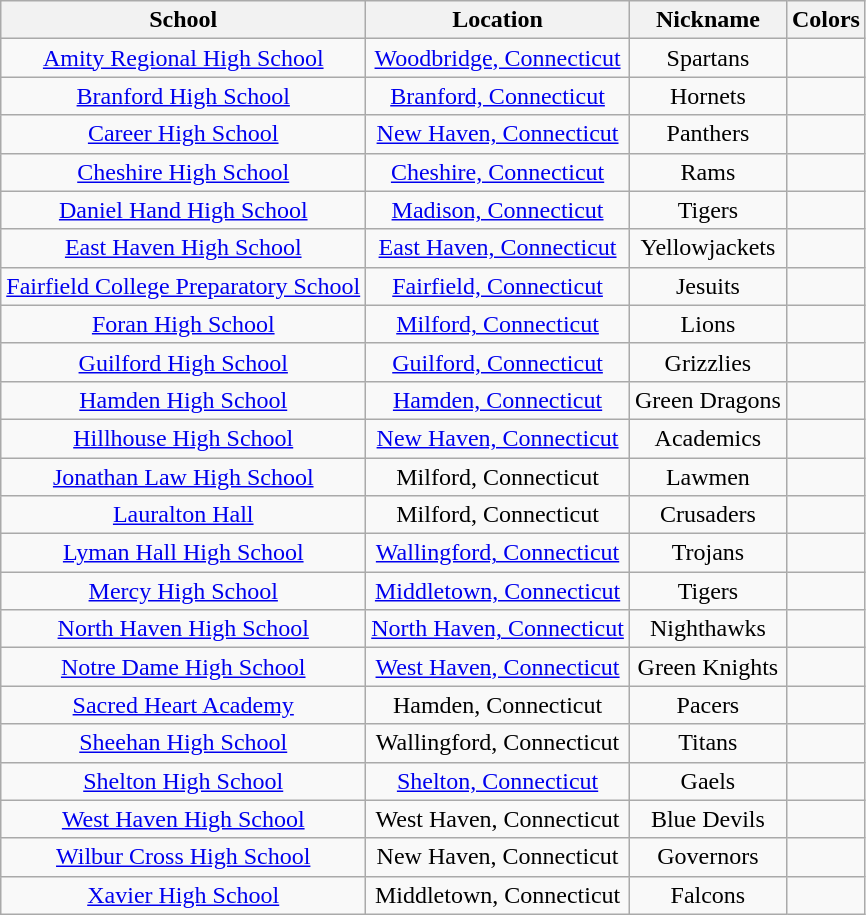<table class="wikitable sortable" style="text-align:center">
<tr>
<th>School</th>
<th>Location</th>
<th>Nickname</th>
<th>Colors</th>
</tr>
<tr>
<td><a href='#'>Amity Regional High School</a></td>
<td><a href='#'>Woodbridge, Connecticut</a></td>
<td>Spartans</td>
<td> </td>
</tr>
<tr>
<td><a href='#'>Branford High School</a></td>
<td><a href='#'>Branford, Connecticut</a></td>
<td>Hornets</td>
<td> </td>
</tr>
<tr>
<td><a href='#'>Career High School</a></td>
<td><a href='#'>New Haven, Connecticut</a></td>
<td>Panthers</td>
<td> </td>
</tr>
<tr>
<td><a href='#'>Cheshire High School</a></td>
<td><a href='#'>Cheshire, Connecticut</a></td>
<td>Rams</td>
<td> </td>
</tr>
<tr>
<td><a href='#'>Daniel Hand High School</a></td>
<td><a href='#'>Madison, Connecticut</a></td>
<td>Tigers</td>
<td> </td>
</tr>
<tr>
<td><a href='#'>East Haven High School</a></td>
<td><a href='#'>East Haven, Connecticut</a></td>
<td>Yellowjackets</td>
<td> </td>
</tr>
<tr>
<td><a href='#'>Fairfield College Preparatory School</a></td>
<td><a href='#'>Fairfield, Connecticut</a></td>
<td>Jesuits</td>
<td> </td>
</tr>
<tr>
<td><a href='#'>Foran High School</a></td>
<td><a href='#'>Milford, Connecticut</a></td>
<td>Lions</td>
<td> </td>
</tr>
<tr>
<td><a href='#'>Guilford High School</a></td>
<td><a href='#'>Guilford, Connecticut</a></td>
<td>Grizzlies</td>
<td> </td>
</tr>
<tr>
<td><a href='#'>Hamden High School</a></td>
<td><a href='#'>Hamden, Connecticut</a></td>
<td>Green Dragons</td>
<td> </td>
</tr>
<tr>
<td><a href='#'>Hillhouse High School</a></td>
<td><a href='#'>New Haven, Connecticut</a></td>
<td>Academics</td>
<td> </td>
</tr>
<tr>
<td><a href='#'>Jonathan Law High School</a></td>
<td>Milford, Connecticut</td>
<td>Lawmen</td>
<td> </td>
</tr>
<tr>
<td><a href='#'>Lauralton Hall</a></td>
<td>Milford, Connecticut</td>
<td>Crusaders</td>
<td> </td>
</tr>
<tr>
<td><a href='#'>Lyman Hall High School</a></td>
<td><a href='#'>Wallingford, Connecticut</a></td>
<td>Trojans</td>
<td> </td>
</tr>
<tr>
<td><a href='#'>Mercy High School</a></td>
<td><a href='#'>Middletown, Connecticut</a></td>
<td>Tigers</td>
<td> </td>
</tr>
<tr>
<td><a href='#'>North Haven High School</a></td>
<td><a href='#'>North Haven, Connecticut</a></td>
<td>Nighthawks</td>
<td> </td>
</tr>
<tr>
<td><a href='#'>Notre Dame High School</a></td>
<td><a href='#'>West Haven, Connecticut</a></td>
<td>Green Knights</td>
<td> </td>
</tr>
<tr>
<td><a href='#'>Sacred Heart Academy</a></td>
<td>Hamden, Connecticut</td>
<td>Pacers</td>
<td> </td>
</tr>
<tr>
<td><a href='#'>Sheehan High School</a></td>
<td>Wallingford, Connecticut</td>
<td>Titans</td>
<td> </td>
</tr>
<tr>
<td><a href='#'>Shelton High School</a></td>
<td><a href='#'>Shelton, Connecticut</a></td>
<td>Gaels</td>
<td> </td>
</tr>
<tr>
<td><a href='#'>West Haven High School</a></td>
<td>West Haven, Connecticut</td>
<td>Blue Devils</td>
<td> </td>
</tr>
<tr>
<td><a href='#'>Wilbur Cross High School</a></td>
<td>New Haven, Connecticut</td>
<td>Governors</td>
<td> </td>
</tr>
<tr>
<td><a href='#'>Xavier High School</a></td>
<td>Middletown, Connecticut</td>
<td>Falcons</td>
<td> </td>
</tr>
</table>
